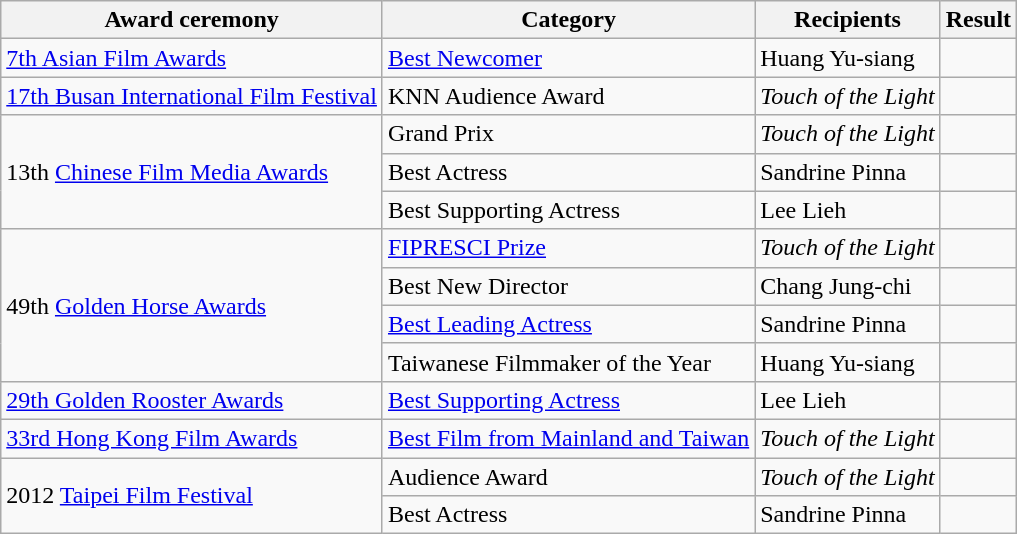<table class="wikitable sortable">
<tr>
<th>Award ceremony</th>
<th>Category</th>
<th>Recipients</th>
<th>Result</th>
</tr>
<tr>
<td><a href='#'>7th Asian Film Awards</a></td>
<td><a href='#'>Best Newcomer</a></td>
<td>Huang Yu-siang</td>
<td></td>
</tr>
<tr>
<td><a href='#'>17th Busan International Film Festival</a></td>
<td>KNN Audience Award</td>
<td><em>Touch of the Light</em></td>
<td></td>
</tr>
<tr>
<td rowspan=3>13th <a href='#'>Chinese Film Media Awards</a></td>
<td>Grand Prix</td>
<td><em>Touch of the Light</em></td>
<td></td>
</tr>
<tr>
<td>Best Actress</td>
<td>Sandrine Pinna</td>
<td></td>
</tr>
<tr>
<td>Best Supporting Actress</td>
<td>Lee Lieh</td>
<td></td>
</tr>
<tr>
<td rowspan=4>49th <a href='#'>Golden Horse Awards</a></td>
<td><a href='#'>FIPRESCI Prize</a></td>
<td><em>Touch of the Light</em></td>
<td></td>
</tr>
<tr>
<td>Best New Director</td>
<td>Chang Jung-chi</td>
<td></td>
</tr>
<tr>
<td><a href='#'>Best Leading Actress</a></td>
<td>Sandrine Pinna</td>
<td></td>
</tr>
<tr>
<td>Taiwanese Filmmaker of the Year</td>
<td>Huang Yu-siang</td>
<td></td>
</tr>
<tr>
<td><a href='#'>29th Golden Rooster Awards</a></td>
<td><a href='#'>Best Supporting Actress</a></td>
<td>Lee Lieh</td>
<td></td>
</tr>
<tr>
<td><a href='#'>33rd Hong Kong Film Awards</a></td>
<td><a href='#'>Best Film from Mainland and Taiwan</a></td>
<td><em>Touch of the Light</em></td>
<td></td>
</tr>
<tr>
<td rowspan=2>2012 <a href='#'>Taipei Film Festival</a></td>
<td>Audience Award</td>
<td><em>Touch of the Light</em></td>
<td></td>
</tr>
<tr>
<td>Best Actress</td>
<td>Sandrine Pinna</td>
<td></td>
</tr>
</table>
